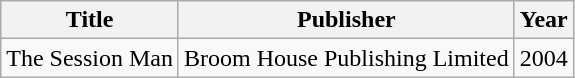<table class="wikitable">
<tr>
<th>Title</th>
<th>Publisher</th>
<th>Year</th>
</tr>
<tr>
<td>The Session Man</td>
<td>Broom House Publishing Limited</td>
<td>2004</td>
</tr>
</table>
